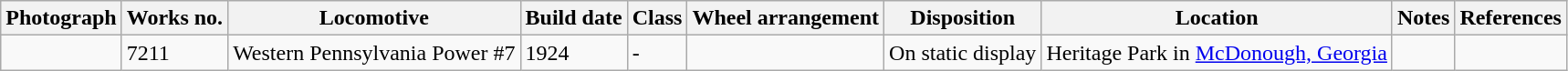<table class="wikitable">
<tr>
<th>Photograph</th>
<th>Works no.</th>
<th>Locomotive</th>
<th>Build date</th>
<th>Class</th>
<th>Wheel arrangement</th>
<th>Disposition</th>
<th>Location</th>
<th>Notes</th>
<th>References</th>
</tr>
<tr>
<td></td>
<td>7211</td>
<td>Western Pennsylvania Power #7</td>
<td>1924</td>
<td>-</td>
<td></td>
<td>On static display</td>
<td>Heritage Park in <a href='#'>McDonough, Georgia</a></td>
<td></td>
<td></td>
</tr>
</table>
